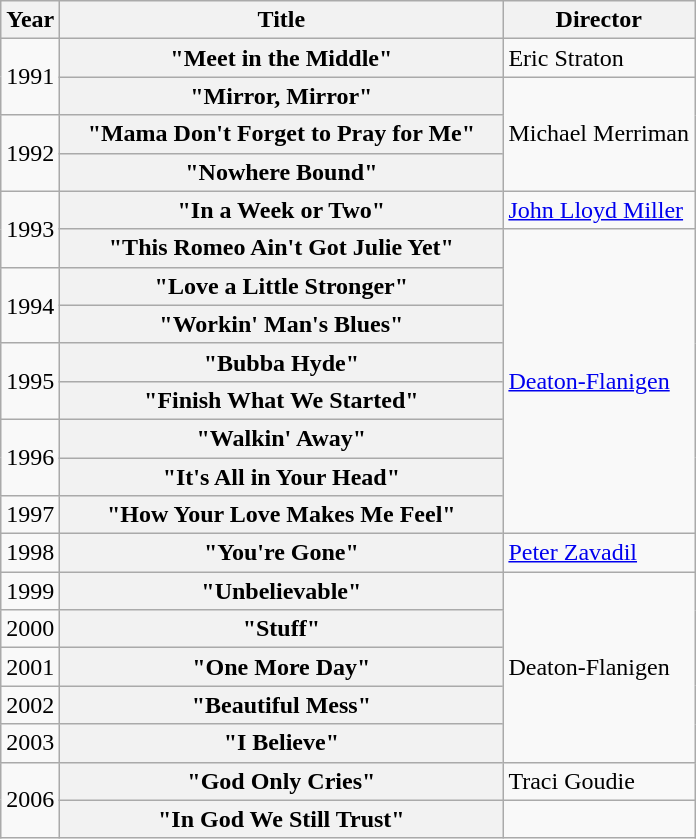<table class="wikitable plainrowheaders" style="text-align:center;">
<tr>
<th>Year</th>
<th style="width:18em;">Title</th>
<th>Director</th>
</tr>
<tr>
<td rowspan=2>1991</td>
<th scope="row">"Meet in the Middle"</th>
<td align="left">Eric Straton</td>
</tr>
<tr>
<th scope="row">"Mirror, Mirror"</th>
<td align="left" rowspan="3">Michael Merriman</td>
</tr>
<tr>
<td rowspan=2>1992</td>
<th scope="row">"Mama Don't Forget to Pray for Me"</th>
</tr>
<tr>
<th scope="row">"Nowhere Bound"</th>
</tr>
<tr>
<td rowspan=2>1993</td>
<th scope="row">"In a Week or Two"</th>
<td align="left"><a href='#'>John Lloyd Miller</a></td>
</tr>
<tr>
<th scope="row">"This Romeo Ain't Got Julie Yet"</th>
<td align="left" rowspan="8"><a href='#'>Deaton-Flanigen</a></td>
</tr>
<tr>
<td rowspan=2>1994</td>
<th scope="row">"Love a Little Stronger"</th>
</tr>
<tr>
<th scope="row">"Workin' Man's Blues" </th>
</tr>
<tr>
<td rowspan=2>1995</td>
<th scope="row">"Bubba Hyde"</th>
</tr>
<tr>
<th scope="row">"Finish What We Started"</th>
</tr>
<tr>
<td rowspan=2>1996</td>
<th scope="row">"Walkin' Away"</th>
</tr>
<tr>
<th scope="row">"It's All in Your Head"</th>
</tr>
<tr>
<td>1997</td>
<th scope="row">"How Your Love Makes Me Feel"</th>
</tr>
<tr>
<td>1998</td>
<th scope="row">"You're Gone"</th>
<td align="left"><a href='#'>Peter Zavadil</a></td>
</tr>
<tr>
<td>1999</td>
<th scope="row">"Unbelievable"</th>
<td align="left" rowspan="5">Deaton-Flanigen</td>
</tr>
<tr>
<td>2000</td>
<th scope="row">"Stuff"</th>
</tr>
<tr>
<td>2001</td>
<th scope="row">"One More Day"</th>
</tr>
<tr>
<td>2002</td>
<th scope="row">"Beautiful Mess"</th>
</tr>
<tr>
<td>2003</td>
<th scope="row">"I Believe"</th>
</tr>
<tr>
<td rowspan=2>2006</td>
<th scope="row">"God Only Cries"</th>
<td align="left">Traci Goudie</td>
</tr>
<tr>
<th scope="row">"In God We Still Trust"</th>
<td></td>
</tr>
</table>
